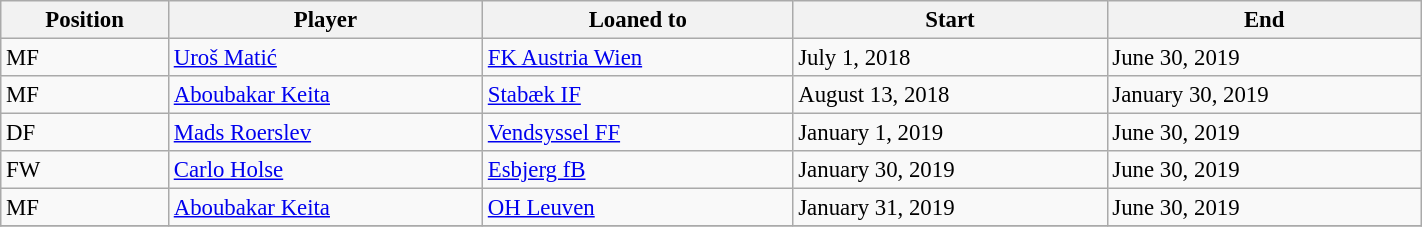<table class="wikitable sortable" style="width:75%; text-align:center; font-size:95%; text-align:left;">
<tr>
<th>Position</th>
<th>Player</th>
<th>Loaned to</th>
<th>Start</th>
<th>End</th>
</tr>
<tr>
<td>MF</td>
<td> <a href='#'>Uroš Matić</a></td>
<td><a href='#'>FK Austria Wien</a></td>
<td>July 1, 2018</td>
<td>June 30, 2019</td>
</tr>
<tr>
<td>MF</td>
<td> <a href='#'>Aboubakar Keita</a></td>
<td><a href='#'>Stabæk IF</a></td>
<td>August 13, 2018</td>
<td>January 30, 2019</td>
</tr>
<tr>
<td>DF</td>
<td> <a href='#'>Mads Roerslev</a></td>
<td><a href='#'>Vendsyssel FF</a></td>
<td>January 1, 2019</td>
<td>June 30, 2019</td>
</tr>
<tr>
<td>FW</td>
<td> <a href='#'>Carlo Holse</a></td>
<td><a href='#'>Esbjerg fB</a></td>
<td>January 30, 2019</td>
<td>June 30, 2019</td>
</tr>
<tr>
<td>MF</td>
<td> <a href='#'>Aboubakar Keita</a></td>
<td><a href='#'>OH Leuven</a></td>
<td>January 31, 2019</td>
<td>June 30, 2019</td>
</tr>
<tr>
</tr>
</table>
